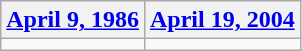<table class=wikitable>
<tr>
<th><a href='#'>April 9, 1986</a></th>
<th><a href='#'>April 19, 2004</a></th>
</tr>
<tr>
<td></td>
<td></td>
</tr>
</table>
